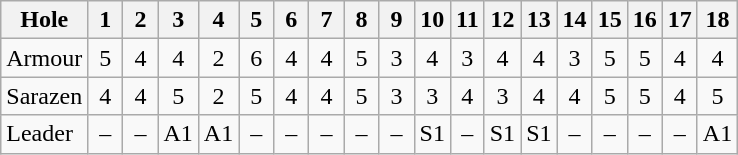<table class="wikitable" style="text-align:center">
<tr>
<th>Hole</th>
<th> 1 </th>
<th> 2 </th>
<th> 3 </th>
<th> 4 </th>
<th> 5 </th>
<th> 6 </th>
<th> 7 </th>
<th> 8 </th>
<th> 9 </th>
<th>10</th>
<th>11</th>
<th>12</th>
<th>13</th>
<th>14</th>
<th>15</th>
<th>16</th>
<th>17</th>
<th>18</th>
</tr>
<tr>
<td align=left> Armour</td>
<td>5</td>
<td>4</td>
<td>4</td>
<td>2</td>
<td>6</td>
<td>4</td>
<td>4</td>
<td>5</td>
<td>3</td>
<td>4</td>
<td>3</td>
<td>4</td>
<td>4</td>
<td>3</td>
<td>5</td>
<td>5</td>
<td>4</td>
<td>4</td>
</tr>
<tr>
<td align=left> Sarazen</td>
<td>4</td>
<td>4</td>
<td>5</td>
<td>2</td>
<td>5</td>
<td>4</td>
<td>4</td>
<td>5</td>
<td>3</td>
<td>3</td>
<td>4</td>
<td>3</td>
<td>4</td>
<td>4</td>
<td>5</td>
<td>5</td>
<td>4</td>
<td>5</td>
</tr>
<tr>
<td align=left>Leader</td>
<td>–</td>
<td>–</td>
<td>A1</td>
<td>A1</td>
<td>–</td>
<td>–</td>
<td>–</td>
<td>–</td>
<td>–</td>
<td>S1</td>
<td>–</td>
<td>S1</td>
<td>S1</td>
<td>–</td>
<td>–</td>
<td>–</td>
<td>–</td>
<td>A1</td>
</tr>
</table>
